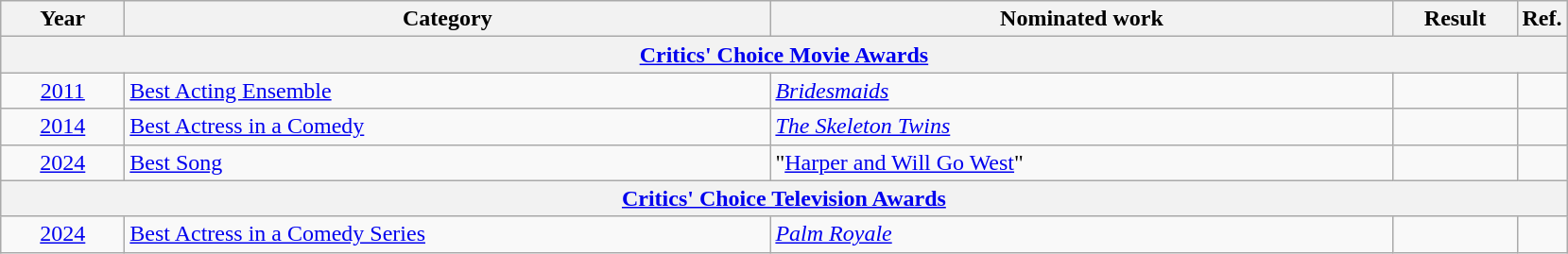<table class=wikitable>
<tr>
<th scope="col" style="width:5em;">Year</th>
<th scope="col" style="width:28em;">Category</th>
<th scope="col" style="width:27em;">Nominated work</th>
<th scope="col" style="width:5em;">Result</th>
<th>Ref.</th>
</tr>
<tr>
<th colspan=5><a href='#'>Critics' Choice Movie Awards</a></th>
</tr>
<tr>
<td style="text-align:center;"><a href='#'>2011</a></td>
<td><a href='#'>Best Acting Ensemble</a></td>
<td><em><a href='#'>Bridesmaids</a></em></td>
<td></td>
<td></td>
</tr>
<tr>
<td style="text-align:center;"><a href='#'>2014</a></td>
<td><a href='#'>Best Actress in a Comedy</a></td>
<td><em><a href='#'>The Skeleton Twins</a></em></td>
<td></td>
<td></td>
</tr>
<tr>
<td style="text-align:center;"><a href='#'>2024</a></td>
<td><a href='#'>Best Song</a></td>
<td>"<a href='#'>Harper and Will Go West</a>"</td>
<td></td>
</tr>
<tr>
<th colspan=5><a href='#'>Critics' Choice Television Awards</a></th>
</tr>
<tr>
<td style="text-align:center;"><a href='#'>2024</a></td>
<td><a href='#'>Best Actress in a Comedy Series</a></td>
<td><em><a href='#'>Palm Royale</a></em></td>
<td></td>
</tr>
</table>
